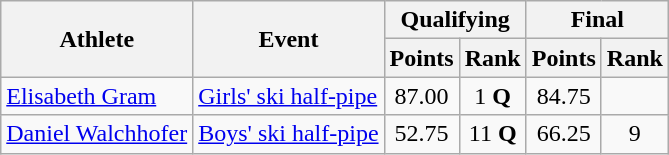<table class="wikitable">
<tr>
<th rowspan="2">Athlete</th>
<th rowspan="2">Event</th>
<th colspan="2">Qualifying</th>
<th colspan="2">Final</th>
</tr>
<tr>
<th>Points</th>
<th>Rank</th>
<th>Points</th>
<th>Rank</th>
</tr>
<tr>
<td><a href='#'>Elisabeth Gram</a></td>
<td><a href='#'>Girls' ski half-pipe</a></td>
<td align="center">87.00</td>
<td align="center">1 <strong>Q</strong></td>
<td align="center">84.75</td>
<td align="center"></td>
</tr>
<tr>
<td><a href='#'>Daniel Walchhofer</a></td>
<td><a href='#'>Boys' ski half-pipe</a></td>
<td align="center">52.75</td>
<td align="center">11 <strong>Q</strong></td>
<td align="center">66.25</td>
<td align="center">9</td>
</tr>
</table>
